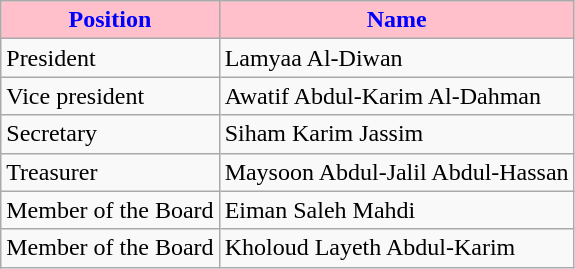<table align="upleft" class="wikitable" style="font-size: 100%;" cellpadding="2" cellspacing="4">
<tr>
<th style="color:blue; background:pink;">Position</th>
<th style="color:blue; background:pink;">Name</th>
</tr>
<tr>
<td>President</td>
<td> Lamyaa Al-Diwan</td>
</tr>
<tr>
<td>Vice president</td>
<td> Awatif Abdul-Karim Al-Dahman</td>
</tr>
<tr>
<td>Secretary</td>
<td> Siham Karim Jassim</td>
</tr>
<tr>
<td>Treasurer</td>
<td> Maysoon Abdul-Jalil Abdul-Hassan</td>
</tr>
<tr>
<td>Member of the Board</td>
<td> Eiman Saleh Mahdi</td>
</tr>
<tr>
<td>Member of the Board</td>
<td> Kholoud Layeth Abdul-Karim</td>
</tr>
</table>
